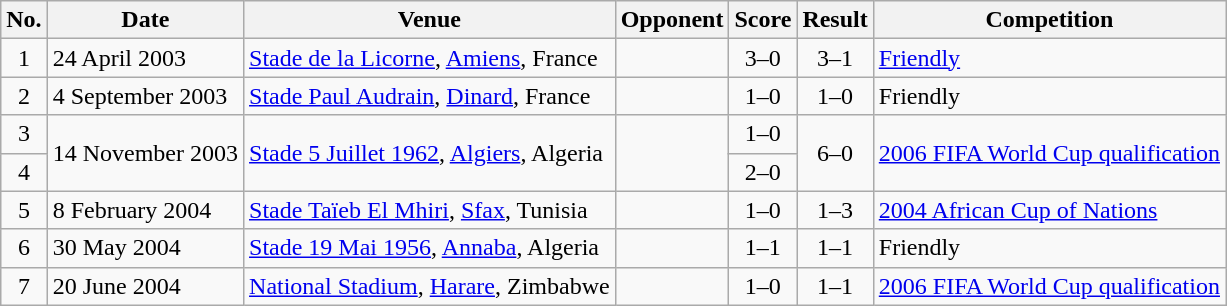<table class="wikitable sortable">
<tr>
<th scope="col">No.</th>
<th scope="col">Date</th>
<th scope="col">Venue</th>
<th scope="col">Opponent</th>
<th scope="col">Score</th>
<th scope="col">Result</th>
<th scope="col">Competition</th>
</tr>
<tr>
<td align="center">1</td>
<td>24 April 2003</td>
<td><a href='#'>Stade de la Licorne</a>, <a href='#'>Amiens</a>, France</td>
<td></td>
<td align="center">3–0</td>
<td align="center">3–1</td>
<td><a href='#'>Friendly</a></td>
</tr>
<tr>
<td align="center">2</td>
<td>4 September 2003</td>
<td><a href='#'>Stade Paul Audrain</a>, <a href='#'>Dinard</a>, France</td>
<td></td>
<td align="center">1–0</td>
<td align="center">1–0</td>
<td>Friendly</td>
</tr>
<tr>
<td align="center">3</td>
<td rowspan="2">14 November 2003</td>
<td rowspan="2"><a href='#'>Stade 5 Juillet 1962</a>, <a href='#'>Algiers</a>, Algeria</td>
<td rowspan="2"></td>
<td align="center">1–0</td>
<td rowspan="2" style="text-align:center">6–0</td>
<td rowspan="2"><a href='#'>2006 FIFA World Cup qualification</a></td>
</tr>
<tr>
<td align="center">4</td>
<td align="center">2–0</td>
</tr>
<tr>
<td align="center">5</td>
<td>8 February 2004</td>
<td><a href='#'>Stade Taïeb El Mhiri</a>, <a href='#'>Sfax</a>, Tunisia</td>
<td></td>
<td align="center">1–0</td>
<td align="center">1–3</td>
<td><a href='#'>2004 African Cup of Nations</a></td>
</tr>
<tr>
<td align="center">6</td>
<td>30 May 2004</td>
<td><a href='#'>Stade 19 Mai 1956</a>, <a href='#'>Annaba</a>, Algeria</td>
<td></td>
<td align="center">1–1</td>
<td align="center">1–1</td>
<td>Friendly</td>
</tr>
<tr>
<td align="center">7</td>
<td>20 June 2004</td>
<td><a href='#'>National Stadium</a>, <a href='#'>Harare</a>, Zimbabwe</td>
<td></td>
<td align="center">1–0</td>
<td align="center">1–1</td>
<td><a href='#'>2006 FIFA World Cup qualification</a></td>
</tr>
</table>
